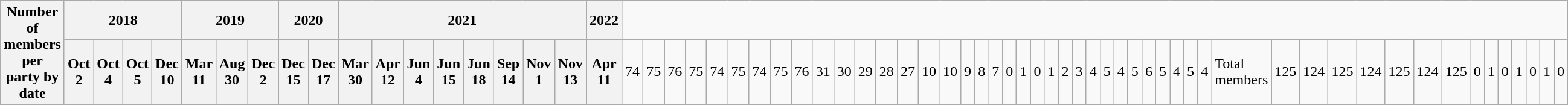<table class="wikitable">
<tr>
<th colspan=2 rowspan=2>Number of members<br>per party by date</th>
<th colspan=4>2018</th>
<th colspan=3>2019</th>
<th colspan=2>2020</th>
<th colspan=8>2021</th>
<th>2022</th>
</tr>
<tr>
<th>Oct 2</th>
<th>Oct 4</th>
<th>Oct 5</th>
<th>Dec 10</th>
<th>Mar 11</th>
<th>Aug 30</th>
<th>Dec 2</th>
<th>Dec 15</th>
<th>Dec 17</th>
<th>Mar 30</th>
<th>Apr 12</th>
<th>Jun 4</th>
<th>Jun 15</th>
<th>Jun 18</th>
<th>Sep 14</th>
<th>Nov 1</th>
<th>Nov 13</th>
<th>Apr 11<br></th>
<td colspan="3">74</td>
<td colspan="3">75</td>
<td colspan="2">76</td>
<td colspan="1">75</td>
<td colspan="1">74</td>
<td colspan="2">75</td>
<td colspan="2">74</td>
<td colspan="3">75</td>
<td colspan="1">76<br></td>
<td colspan="1">31</td>
<td colspan="1">30</td>
<td colspan="3">29</td>
<td colspan="10">28</td>
<td colspan="3">27<br></td>
<td colspan="18">10<br></td>
<td colspan="4">10</td>
<td colspan="3">9</td>
<td colspan="4">8</td>
<td colspan="7">7<br></td>
<td colspan="13">0</td>
<td colspan="5">1<br></td>
<td colspan="2">0</td>
<td colspan="2">1</td>
<td colspan="3">2</td>
<td colspan="1">3</td>
<td colspan="1">4</td>
<td colspan="1">5</td>
<td colspan="1">4</td>
<td colspan="1">5</td>
<td colspan="1">6</td>
<td colspan="1">5</td>
<td colspan="1">4</td>
<td colspan="1">5</td>
<td colspan="2">4<br></td>
<td>Total members</td>
<td colspan="1">125</td>
<td colspan="2">124</td>
<td colspan="2">125</td>
<td colspan="1">124</td>
<td colspan="10">125</td>
<td colspan="1">124</td>
<td colspan="1">125<br></td>
<td colspan="1">0</td>
<td colspan="2">1</td>
<td colspan="2">0</td>
<td colspan="1">1</td>
<td colspan="10">0</td>
<td colspan="1">1</td>
<td colspan="1">0</td>
</tr>
</table>
